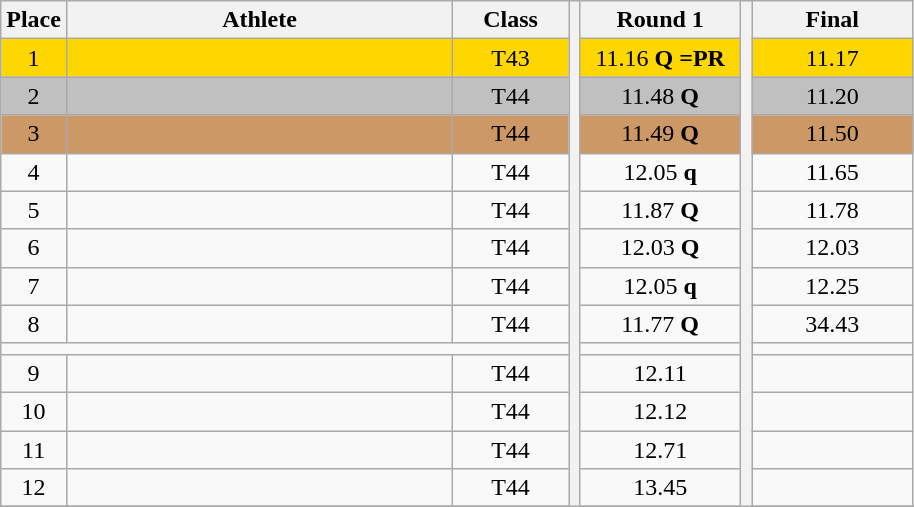<table class="wikitable" style="text-align:center">
<tr>
<th>Place</th>
<th width=250>Athlete</th>
<th width=70>Class</th>
<th rowspan=31></th>
<th width=100>Round 1</th>
<th rowspan=31></th>
<th width=100>Final</th>
</tr>
<tr bgcolor=gold>
<td>1</td>
<td align=left></td>
<td>T43</td>
<td>11.16 <strong>Q =PR</strong></td>
<td>11.17</td>
</tr>
<tr bgcolor=silver>
<td>2</td>
<td align=left></td>
<td>T44</td>
<td>11.48 <strong>Q</strong></td>
<td>11.20</td>
</tr>
<tr bgcolor=cc9966>
<td>3</td>
<td align=left></td>
<td>T44</td>
<td>11.49 <strong>Q</strong></td>
<td>11.50</td>
</tr>
<tr>
<td>4</td>
<td align=left></td>
<td>T44</td>
<td>12.05 <strong>q</strong></td>
<td>11.65</td>
</tr>
<tr>
<td>5</td>
<td align=left></td>
<td>T44</td>
<td>11.87 <strong>Q</strong></td>
<td>11.78</td>
</tr>
<tr>
<td>6</td>
<td align=left></td>
<td>T44</td>
<td>12.03 <strong>Q</strong></td>
<td>12.03</td>
</tr>
<tr>
<td>7</td>
<td align=left></td>
<td>T44</td>
<td>12.05 <strong>q</strong></td>
<td>12.25</td>
</tr>
<tr>
<td>8</td>
<td align=left></td>
<td>T44</td>
<td>11.77 <strong>Q</strong></td>
<td>34.43</td>
</tr>
<tr>
<td colspan=10></td>
</tr>
<tr>
<td>9</td>
<td align=left></td>
<td>T44</td>
<td>12.11</td>
<td></td>
</tr>
<tr>
<td>10</td>
<td align=left></td>
<td>T44</td>
<td>12.12</td>
<td></td>
</tr>
<tr>
<td>11</td>
<td align=left></td>
<td>T44</td>
<td>12.71</td>
<td></td>
</tr>
<tr>
<td>12</td>
<td align=left></td>
<td>T44</td>
<td>13.45</td>
<td></td>
</tr>
<tr>
</tr>
</table>
